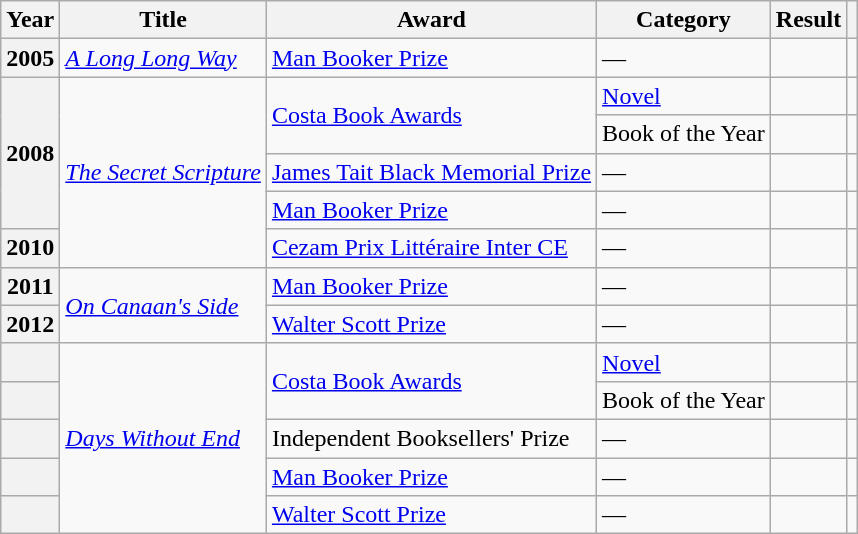<table class="wikitable sortable">
<tr>
<th>Year</th>
<th>Title</th>
<th>Award</th>
<th>Category</th>
<th>Result</th>
<th></th>
</tr>
<tr>
<th>2005</th>
<td><em><a href='#'>A Long Long Way</a></em></td>
<td><a href='#'>Man Booker Prize</a></td>
<td>—</td>
<td></td>
<td></td>
</tr>
<tr>
<th rowspan="4">2008</th>
<td rowspan="5"><em><a href='#'>The Secret Scripture</a></em></td>
<td rowspan="2"><a href='#'>Costa Book Awards</a></td>
<td><a href='#'>Novel</a></td>
<td></td>
<td></td>
</tr>
<tr>
<td>Book of the Year</td>
<td></td>
<td></td>
</tr>
<tr>
<td><a href='#'>James Tait Black Memorial Prize</a></td>
<td>—</td>
<td></td>
<td></td>
</tr>
<tr>
<td><a href='#'>Man Booker Prize</a></td>
<td>—</td>
<td></td>
<td></td>
</tr>
<tr>
<th>2010</th>
<td><a href='#'>Cezam Prix Littéraire Inter CE</a></td>
<td>—</td>
<td></td>
<td></td>
</tr>
<tr>
<th>2011</th>
<td rowspan="2"><em><a href='#'>On Canaan's Side</a></em></td>
<td><a href='#'>Man Booker Prize</a></td>
<td>—</td>
<td></td>
<td></td>
</tr>
<tr>
<th>2012</th>
<td><a href='#'>Walter Scott Prize</a></td>
<td>—</td>
<td></td>
<td></td>
</tr>
<tr>
<th></th>
<td rowspan="5"><em><a href='#'>Days Without End</a></em></td>
<td rowspan="2"><a href='#'>Costa Book Awards</a></td>
<td><a href='#'>Novel</a></td>
<td></td>
<td></td>
</tr>
<tr>
<th></th>
<td>Book of the Year</td>
<td></td>
<td></td>
</tr>
<tr>
<th></th>
<td>Independent Booksellers' Prize</td>
<td>—</td>
<td></td>
<td></td>
</tr>
<tr>
<th></th>
<td><a href='#'>Man Booker Prize</a></td>
<td>—</td>
<td></td>
<td></td>
</tr>
<tr>
<th></th>
<td><a href='#'>Walter Scott Prize</a></td>
<td>—</td>
<td></td>
<td></td>
</tr>
</table>
